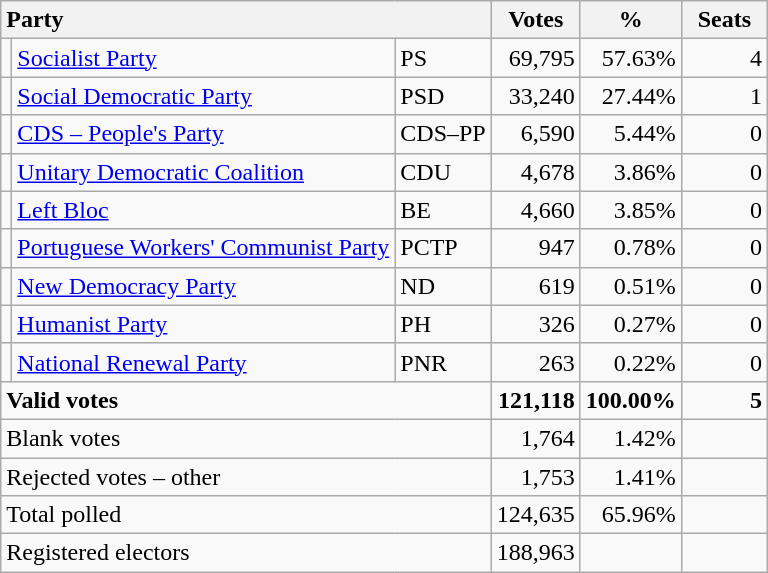<table class="wikitable" border="1" style="text-align:right;">
<tr>
<th style="text-align:left;" colspan=3>Party</th>
<th align=center width="50">Votes</th>
<th align=center width="50">%</th>
<th align=center width="50">Seats</th>
</tr>
<tr>
<td></td>
<td align=left><a href='#'>Socialist Party</a></td>
<td align=left>PS</td>
<td>69,795</td>
<td>57.63%</td>
<td>4</td>
</tr>
<tr>
<td></td>
<td align=left><a href='#'>Social Democratic Party</a></td>
<td align=left>PSD</td>
<td>33,240</td>
<td>27.44%</td>
<td>1</td>
</tr>
<tr>
<td></td>
<td align=left><a href='#'>CDS – People's Party</a></td>
<td align=left style="white-space: nowrap;">CDS–PP</td>
<td>6,590</td>
<td>5.44%</td>
<td>0</td>
</tr>
<tr>
<td></td>
<td align=left style="white-space: nowrap;"><a href='#'>Unitary Democratic Coalition</a></td>
<td align=left>CDU</td>
<td>4,678</td>
<td>3.86%</td>
<td>0</td>
</tr>
<tr>
<td></td>
<td align=left><a href='#'>Left Bloc</a></td>
<td align=left>BE</td>
<td>4,660</td>
<td>3.85%</td>
<td>0</td>
</tr>
<tr>
<td></td>
<td align=left><a href='#'>Portuguese Workers' Communist Party</a></td>
<td align=left>PCTP</td>
<td>947</td>
<td>0.78%</td>
<td>0</td>
</tr>
<tr>
<td></td>
<td align=left><a href='#'>New Democracy Party</a></td>
<td align=left>ND</td>
<td>619</td>
<td>0.51%</td>
<td>0</td>
</tr>
<tr>
<td></td>
<td align=left><a href='#'>Humanist Party</a></td>
<td align=left>PH</td>
<td>326</td>
<td>0.27%</td>
<td>0</td>
</tr>
<tr>
<td></td>
<td align=left><a href='#'>National Renewal Party</a></td>
<td align=left>PNR</td>
<td>263</td>
<td>0.22%</td>
<td>0</td>
</tr>
<tr style="font-weight:bold">
<td align=left colspan=3>Valid votes</td>
<td>121,118</td>
<td>100.00%</td>
<td>5</td>
</tr>
<tr>
<td align=left colspan=3>Blank votes</td>
<td>1,764</td>
<td>1.42%</td>
<td></td>
</tr>
<tr>
<td align=left colspan=3>Rejected votes – other</td>
<td>1,753</td>
<td>1.41%</td>
<td></td>
</tr>
<tr>
<td align=left colspan=3>Total polled</td>
<td>124,635</td>
<td>65.96%</td>
<td></td>
</tr>
<tr>
<td align=left colspan=3>Registered electors</td>
<td>188,963</td>
<td></td>
<td></td>
</tr>
</table>
